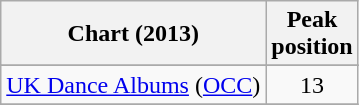<table class="wikitable sortable plainrowheaders">
<tr>
<th>Chart (2013)</th>
<th>Peak<br>position</th>
</tr>
<tr>
</tr>
<tr>
<td><a href='#'>UK Dance Albums</a> (<a href='#'>OCC</a>)</td>
<td align="center">13</td>
</tr>
<tr>
</tr>
</table>
